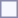<table style="border:1px solid #8888aa; background-color:#f7f8ff; padding:5px; font-size:95%; margin: 0px 12px 12px 0px;">
</table>
